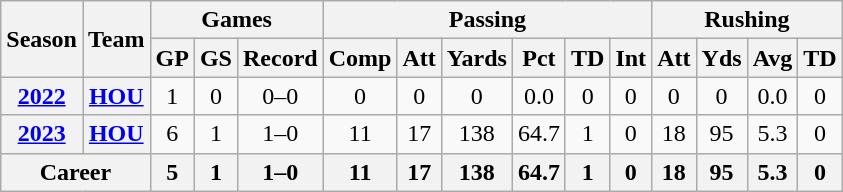<table class=wikitable style="text-align:center;">
<tr>
<th rowspan="2">Season</th>
<th rowspan="2">Team</th>
<th colspan="3">Games</th>
<th colspan="6">Passing</th>
<th colspan="4">Rushing</th>
</tr>
<tr>
<th>GP</th>
<th>GS</th>
<th>Record</th>
<th>Comp</th>
<th>Att</th>
<th>Yards</th>
<th>Pct</th>
<th>TD</th>
<th>Int</th>
<th>Att</th>
<th>Yds</th>
<th>Avg</th>
<th>TD</th>
</tr>
<tr>
<th><a href='#'>2022</a></th>
<th><a href='#'>HOU</a></th>
<td>1</td>
<td>0</td>
<td>0–0</td>
<td>0</td>
<td>0</td>
<td>0</td>
<td>0.0</td>
<td>0</td>
<td>0</td>
<td>0</td>
<td>0</td>
<td>0.0</td>
<td>0</td>
</tr>
<tr>
<th><a href='#'>2023</a></th>
<th><a href='#'>HOU</a></th>
<td>6</td>
<td>1</td>
<td>1–0</td>
<td>11</td>
<td>17</td>
<td>138</td>
<td>64.7</td>
<td>1</td>
<td>0</td>
<td>18</td>
<td>95</td>
<td>5.3</td>
<td>0</td>
</tr>
<tr>
<th colspan="2">Career</th>
<th>5</th>
<th>1</th>
<th>1–0</th>
<th>11</th>
<th>17</th>
<th>138</th>
<th>64.7</th>
<th>1</th>
<th>0</th>
<th>18</th>
<th>95</th>
<th>5.3</th>
<th>0</th>
</tr>
</table>
